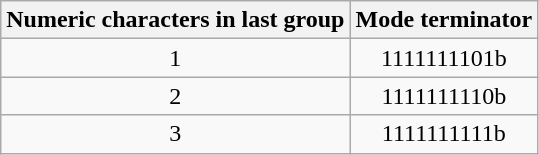<table class="wikitable" border="1" style="text-align:center">
<tr>
<th>Numeric characters in last group</th>
<th>Mode terminator</th>
</tr>
<tr>
<td>1</td>
<td>1111111101b</td>
</tr>
<tr>
<td>2</td>
<td>1111111110b</td>
</tr>
<tr>
<td>3</td>
<td>1111111111b</td>
</tr>
</table>
